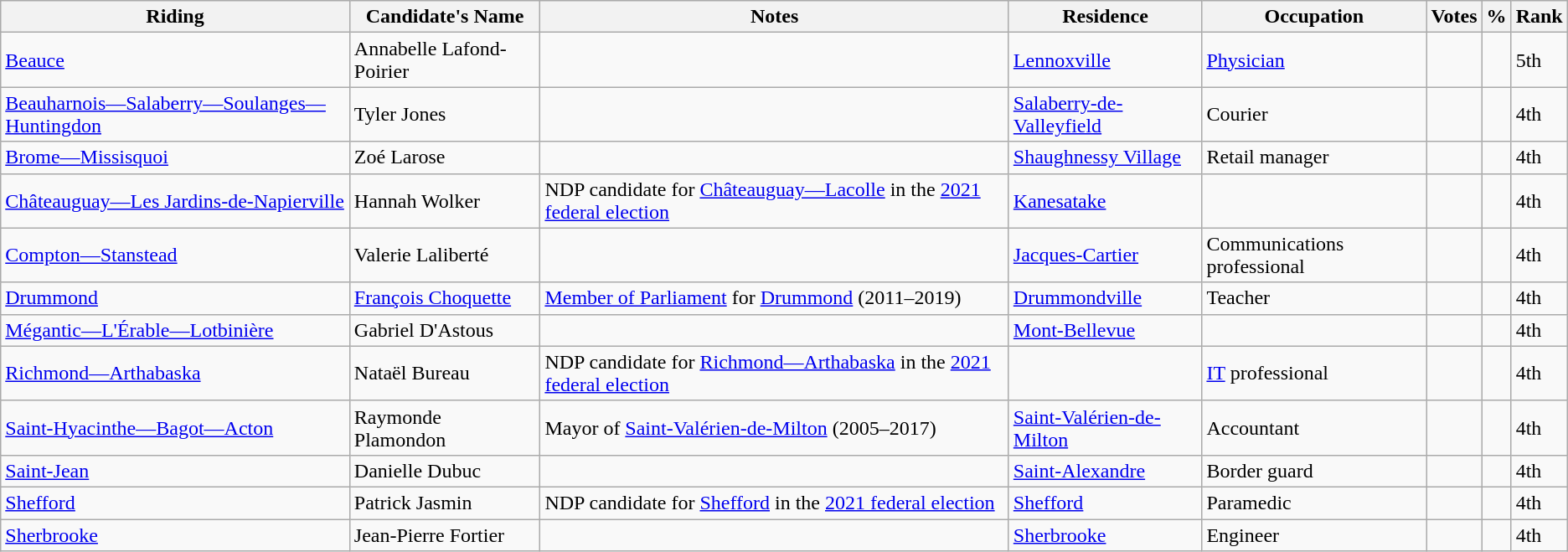<table class="wikitable sortable">
<tr>
<th>Riding<br></th>
<th>Candidate's Name</th>
<th>Notes</th>
<th>Residence</th>
<th>Occupation</th>
<th>Votes</th>
<th>%</th>
<th>Rank</th>
</tr>
<tr>
<td><a href='#'>Beauce</a></td>
<td>Annabelle Lafond-Poirier</td>
<td></td>
<td><a href='#'>Lennoxville</a></td>
<td><a href='#'>Physician</a></td>
<td></td>
<td></td>
<td>5th</td>
</tr>
<tr>
<td><a href='#'>Beauharnois—Salaberry—Soulanges—Huntingdon</a></td>
<td>Tyler Jones</td>
<td></td>
<td><a href='#'>Salaberry-de-Valleyfield</a></td>
<td>Courier</td>
<td></td>
<td></td>
<td>4th</td>
</tr>
<tr>
<td><a href='#'>Brome—Missisquoi</a></td>
<td>Zoé Larose</td>
<td></td>
<td><a href='#'>Shaughnessy Village</a></td>
<td>Retail manager</td>
<td></td>
<td></td>
<td>4th</td>
</tr>
<tr>
<td><a href='#'>Châteauguay—Les Jardins-de-Napierville</a></td>
<td>Hannah Wolker</td>
<td>NDP candidate for <a href='#'>Châteauguay—Lacolle</a> in the <a href='#'>2021 federal election</a></td>
<td><a href='#'>Kanesatake</a></td>
<td></td>
<td></td>
<td></td>
<td>4th</td>
</tr>
<tr>
<td><a href='#'>Compton—Stanstead</a></td>
<td>Valerie Laliberté</td>
<td></td>
<td><a href='#'>Jacques-Cartier</a></td>
<td>Communications professional</td>
<td></td>
<td></td>
<td>4th</td>
</tr>
<tr>
<td><a href='#'>Drummond</a></td>
<td><a href='#'>François Choquette</a></td>
<td><a href='#'>Member of Parliament</a> for <a href='#'>Drummond</a> (2011–2019)</td>
<td><a href='#'>Drummondville</a></td>
<td>Teacher</td>
<td></td>
<td></td>
<td>4th</td>
</tr>
<tr>
<td><a href='#'>Mégantic—L'Érable—Lotbinière</a></td>
<td>Gabriel D'Astous</td>
<td></td>
<td><a href='#'>Mont-Bellevue</a></td>
<td></td>
<td></td>
<td></td>
<td>4th</td>
</tr>
<tr>
<td><a href='#'>Richmond—Arthabaska</a></td>
<td>Nataël Bureau</td>
<td>NDP candidate for <a href='#'>Richmond—Arthabaska</a> in the <a href='#'>2021 federal election</a></td>
<td></td>
<td><a href='#'>IT</a> professional</td>
<td></td>
<td></td>
<td>4th</td>
</tr>
<tr>
<td><a href='#'>Saint-Hyacinthe—Bagot—Acton</a></td>
<td>Raymonde Plamondon</td>
<td>Mayor of <a href='#'>Saint-Valérien-de-Milton</a> (2005–2017)</td>
<td><a href='#'>Saint-Valérien-de-Milton</a></td>
<td>Accountant</td>
<td></td>
<td></td>
<td>4th</td>
</tr>
<tr>
<td><a href='#'>Saint-Jean</a></td>
<td>Danielle Dubuc</td>
<td></td>
<td><a href='#'>Saint-Alexandre</a></td>
<td>Border guard</td>
<td></td>
<td></td>
<td>4th</td>
</tr>
<tr>
<td><a href='#'>Shefford</a></td>
<td>Patrick Jasmin</td>
<td>NDP candidate for <a href='#'>Shefford</a> in the <a href='#'>2021 federal election</a></td>
<td><a href='#'>Shefford</a></td>
<td>Paramedic</td>
<td></td>
<td></td>
<td>4th</td>
</tr>
<tr>
<td><a href='#'>Sherbrooke</a></td>
<td>Jean-Pierre Fortier</td>
<td></td>
<td><a href='#'>Sherbrooke</a></td>
<td>Engineer</td>
<td></td>
<td></td>
<td>4th</td>
</tr>
</table>
